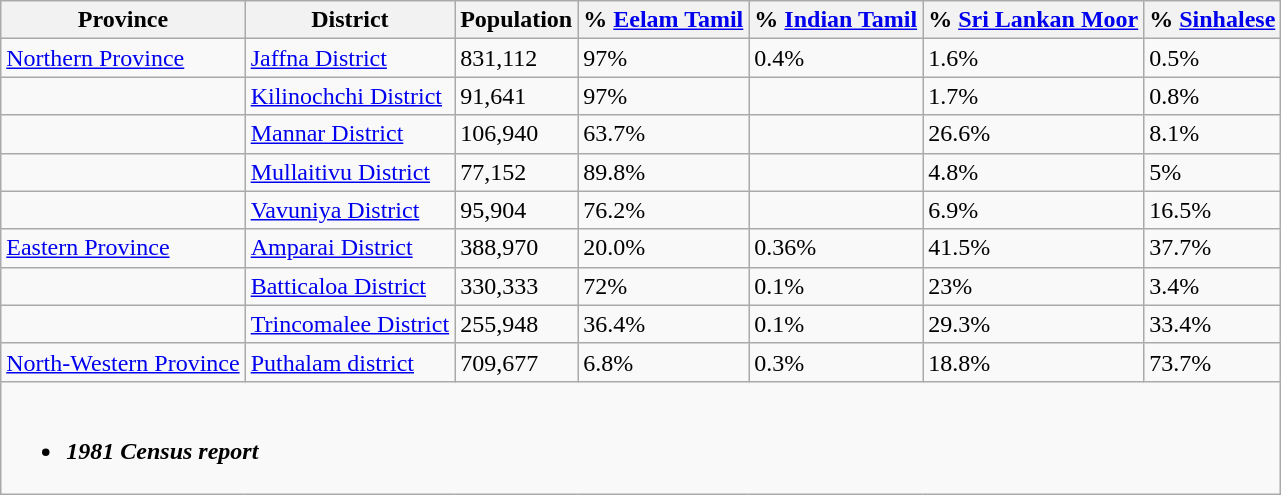<table class="wikitable">
<tr>
<th>Province</th>
<th>District</th>
<th>Population</th>
<th>% <a href='#'>Eelam Tamil</a></th>
<th>% <a href='#'>Indian Tamil</a></th>
<th>% <a href='#'>Sri Lankan Moor</a></th>
<th>% <a href='#'>Sinhalese</a></th>
</tr>
<tr>
<td><a href='#'>Northern Province</a></td>
<td><a href='#'>Jaffna District</a></td>
<td>831,112</td>
<td>97%</td>
<td>0.4%</td>
<td>1.6%</td>
<td>0.5%</td>
</tr>
<tr>
<td></td>
<td><a href='#'>Kilinochchi District</a></td>
<td>91,641</td>
<td>97%</td>
<td></td>
<td>1.7%</td>
<td>0.8%</td>
</tr>
<tr>
<td></td>
<td><a href='#'>Mannar District</a></td>
<td>106,940</td>
<td>63.7%</td>
<td></td>
<td>26.6%</td>
<td>8.1%</td>
</tr>
<tr>
<td></td>
<td><a href='#'>Mullaitivu District</a></td>
<td>77,152</td>
<td>89.8%</td>
<td></td>
<td>4.8%</td>
<td>5%</td>
</tr>
<tr>
<td></td>
<td><a href='#'>Vavuniya District</a></td>
<td>95,904</td>
<td>76.2%</td>
<td></td>
<td>6.9%</td>
<td>16.5%</td>
</tr>
<tr>
<td><a href='#'>Eastern Province</a></td>
<td><a href='#'>Amparai District</a></td>
<td>388,970</td>
<td>20.0%</td>
<td>0.36%</td>
<td>41.5%</td>
<td>37.7%</td>
</tr>
<tr>
<td></td>
<td><a href='#'>Batticaloa District</a></td>
<td>330,333</td>
<td>72%</td>
<td>0.1%</td>
<td>23%</td>
<td>3.4%</td>
</tr>
<tr>
<td></td>
<td><a href='#'>Trincomalee District</a></td>
<td>255,948</td>
<td>36.4%</td>
<td>0.1%</td>
<td>29.3%</td>
<td>33.4%</td>
</tr>
<tr>
<td><a href='#'>North-Western Province</a></td>
<td><a href='#'>Puthalam district</a></td>
<td>709,677</td>
<td>6.8%</td>
<td>0.3%</td>
<td>18.8%</td>
<td>73.7%</td>
</tr>
<tr>
<td colspan ="7"><br><ul><li><strong><em>1981<strong> Census report<em></li></ul></td>
</tr>
</table>
